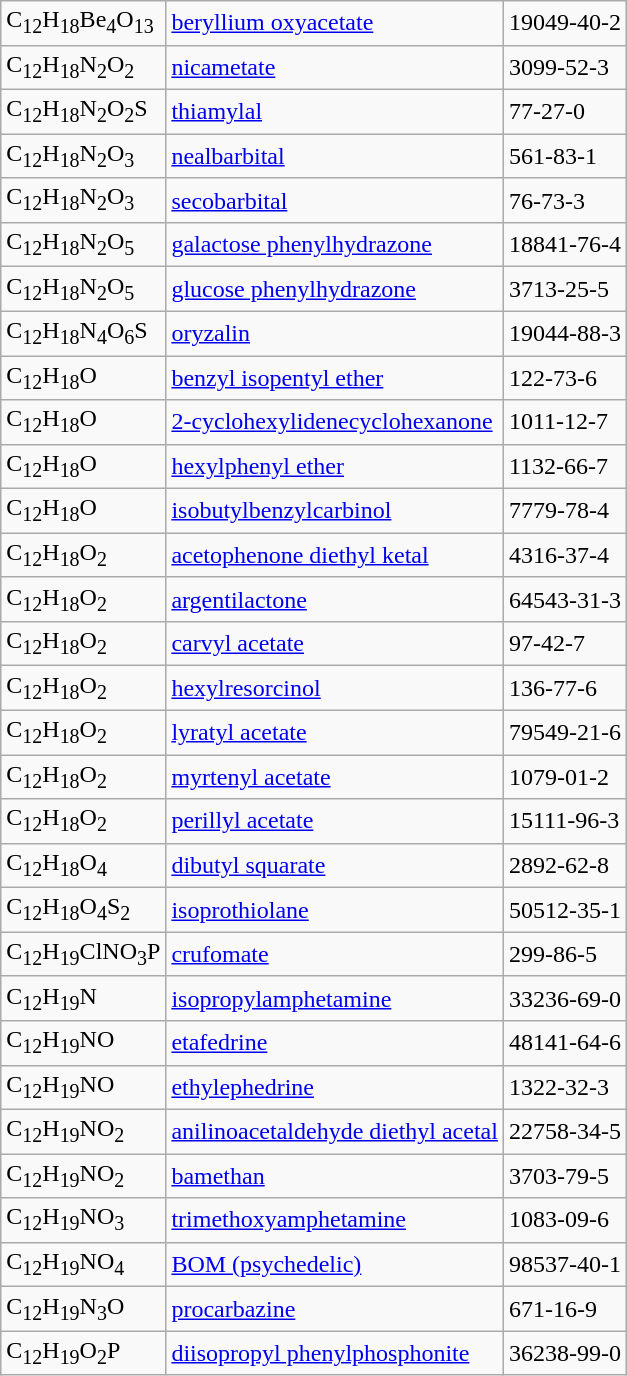<table class="wikitable">
<tr>
<td>C<sub>12</sub>H<sub>18</sub>Be<sub>4</sub>O<sub>13</sub></td>
<td><a href='#'>beryllium oxyacetate</a></td>
<td>19049-40-2</td>
</tr>
<tr>
<td>C<sub>12</sub>H<sub>18</sub>N<sub>2</sub>O<sub>2</sub></td>
<td><a href='#'>nicametate</a></td>
<td>3099-52-3</td>
</tr>
<tr>
<td>C<sub>12</sub>H<sub>18</sub>N<sub>2</sub>O<sub>2</sub>S</td>
<td><a href='#'>thiamylal</a></td>
<td>77-27-0</td>
</tr>
<tr>
<td>C<sub>12</sub>H<sub>18</sub>N<sub>2</sub>O<sub>3</sub></td>
<td><a href='#'>nealbarbital</a></td>
<td>561-83-1</td>
</tr>
<tr>
<td>C<sub>12</sub>H<sub>18</sub>N<sub>2</sub>O<sub>3</sub></td>
<td><a href='#'>secobarbital</a></td>
<td>76-73-3</td>
</tr>
<tr>
<td>C<sub>12</sub>H<sub>18</sub>N<sub>2</sub>O<sub>5</sub></td>
<td><a href='#'>galactose phenylhydrazone</a></td>
<td>18841-76-4</td>
</tr>
<tr>
<td>C<sub>12</sub>H<sub>18</sub>N<sub>2</sub>O<sub>5</sub></td>
<td><a href='#'>glucose phenylhydrazone</a></td>
<td>3713-25-5</td>
</tr>
<tr>
<td>C<sub>12</sub>H<sub>18</sub>N<sub>4</sub>O<sub>6</sub>S</td>
<td><a href='#'>oryzalin</a></td>
<td>19044-88-3</td>
</tr>
<tr>
<td>C<sub>12</sub>H<sub>18</sub>O</td>
<td><a href='#'>benzyl isopentyl ether</a></td>
<td>122-73-6</td>
</tr>
<tr>
<td>C<sub>12</sub>H<sub>18</sub>O</td>
<td><a href='#'>2-cyclohexylidenecyclohexanone</a></td>
<td>1011-12-7</td>
</tr>
<tr>
<td>C<sub>12</sub>H<sub>18</sub>O</td>
<td><a href='#'>hexylphenyl ether</a></td>
<td>1132-66-7</td>
</tr>
<tr>
<td>C<sub>12</sub>H<sub>18</sub>O</td>
<td><a href='#'>isobutylbenzylcarbinol</a></td>
<td>7779-78-4</td>
</tr>
<tr>
<td>C<sub>12</sub>H<sub>18</sub>O<sub>2</sub></td>
<td><a href='#'>acetophenone diethyl ketal</a></td>
<td>4316-37-4</td>
</tr>
<tr>
<td>C<sub>12</sub>H<sub>18</sub>O<sub>2</sub></td>
<td><a href='#'>argentilactone</a></td>
<td>64543-31-3</td>
</tr>
<tr>
<td>C<sub>12</sub>H<sub>18</sub>O<sub>2</sub></td>
<td><a href='#'>carvyl acetate</a></td>
<td>97-42-7</td>
</tr>
<tr>
<td>C<sub>12</sub>H<sub>18</sub>O<sub>2</sub></td>
<td><a href='#'>hexylresorcinol</a></td>
<td>136-77-6</td>
</tr>
<tr>
<td>C<sub>12</sub>H<sub>18</sub>O<sub>2</sub></td>
<td><a href='#'>lyratyl acetate</a></td>
<td>79549-21-6</td>
</tr>
<tr>
<td>C<sub>12</sub>H<sub>18</sub>O<sub>2</sub></td>
<td><a href='#'>myrtenyl acetate</a></td>
<td>1079-01-2</td>
</tr>
<tr>
<td>C<sub>12</sub>H<sub>18</sub>O<sub>2</sub></td>
<td><a href='#'>perillyl acetate</a></td>
<td>15111-96-3</td>
</tr>
<tr>
<td>C<sub>12</sub>H<sub>18</sub>O<sub>4</sub></td>
<td><a href='#'>dibutyl squarate</a></td>
<td>2892-62-8</td>
</tr>
<tr>
<td>C<sub>12</sub>H<sub>18</sub>O<sub>4</sub>S<sub>2</sub></td>
<td><a href='#'>isoprothiolane</a></td>
<td>50512-35-1</td>
</tr>
<tr>
<td>C<sub>12</sub>H<sub>19</sub>ClNO<sub>3</sub>P</td>
<td><a href='#'>crufomate</a></td>
<td>299-86-5</td>
</tr>
<tr>
<td>C<sub>12</sub>H<sub>19</sub>N</td>
<td><a href='#'>isopropylamphetamine</a></td>
<td>33236-69-0</td>
</tr>
<tr>
<td>C<sub>12</sub>H<sub>19</sub>NO</td>
<td><a href='#'>etafedrine</a></td>
<td>48141-64-6</td>
</tr>
<tr>
<td>C<sub>12</sub>H<sub>19</sub>NO</td>
<td><a href='#'>ethylephedrine</a></td>
<td>1322-32-3</td>
</tr>
<tr>
<td>C<sub>12</sub>H<sub>19</sub>NO<sub>2</sub></td>
<td><a href='#'>anilinoacetaldehyde diethyl acetal</a></td>
<td>22758-34-5</td>
</tr>
<tr>
<td>C<sub>12</sub>H<sub>19</sub>NO<sub>2</sub></td>
<td><a href='#'>bamethan</a></td>
<td>3703-79-5</td>
</tr>
<tr>
<td>C<sub>12</sub>H<sub>19</sub>NO<sub>3</sub></td>
<td><a href='#'>trimethoxyamphetamine</a></td>
<td>1083-09-6</td>
</tr>
<tr>
<td>C<sub>12</sub>H<sub>19</sub>NO<sub>4</sub></td>
<td><a href='#'>BOM (psychedelic)</a></td>
<td>98537-40-1</td>
</tr>
<tr>
<td>C<sub>12</sub>H<sub>19</sub>N<sub>3</sub>O</td>
<td><a href='#'>procarbazine</a></td>
<td>671-16-9</td>
</tr>
<tr>
<td>C<sub>12</sub>H<sub>19</sub>O<sub>2</sub>P</td>
<td><a href='#'>diisopropyl phenylphosphonite</a></td>
<td>36238-99-0</td>
</tr>
</table>
